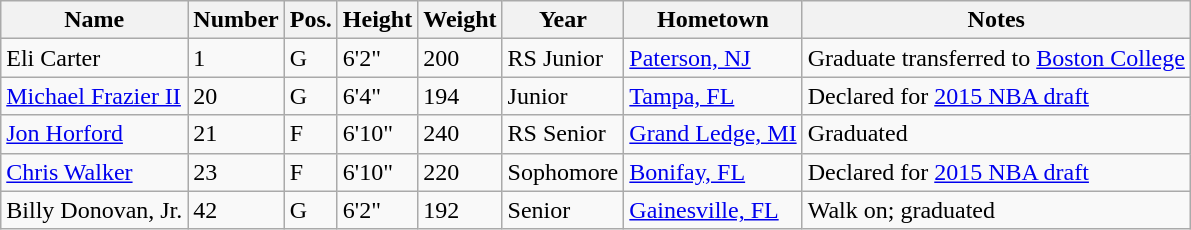<table class="wikitable sortable" border="1">
<tr>
<th>Name</th>
<th>Number</th>
<th>Pos.</th>
<th>Height</th>
<th>Weight</th>
<th>Year</th>
<th>Hometown</th>
<th class="unsortable">Notes</th>
</tr>
<tr>
<td>Eli Carter</td>
<td>1</td>
<td>G</td>
<td>6'2"</td>
<td>200</td>
<td>RS Junior</td>
<td><a href='#'>Paterson, NJ</a></td>
<td>Graduate transferred to <a href='#'>Boston College</a></td>
</tr>
<tr>
<td><a href='#'>Michael Frazier II</a></td>
<td>20</td>
<td>G</td>
<td>6'4"</td>
<td>194</td>
<td>Junior</td>
<td><a href='#'>Tampa, FL</a></td>
<td>Declared for <a href='#'>2015 NBA draft</a></td>
</tr>
<tr>
<td><a href='#'>Jon Horford</a></td>
<td>21</td>
<td>F</td>
<td>6'10"</td>
<td>240</td>
<td>RS Senior</td>
<td><a href='#'>Grand Ledge, MI</a></td>
<td>Graduated</td>
</tr>
<tr>
<td><a href='#'>Chris Walker</a></td>
<td>23</td>
<td>F</td>
<td>6'10"</td>
<td>220</td>
<td>Sophomore</td>
<td><a href='#'>Bonifay, FL</a></td>
<td>Declared for <a href='#'>2015 NBA draft</a></td>
</tr>
<tr>
<td>Billy Donovan, Jr.</td>
<td>42</td>
<td>G</td>
<td>6'2"</td>
<td>192</td>
<td>Senior</td>
<td><a href='#'>Gainesville, FL</a></td>
<td>Walk on; graduated</td>
</tr>
</table>
